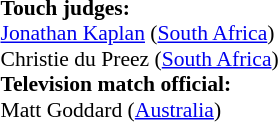<table style="width:100%;font-size:90%">
<tr>
<td><br><strong>Touch judges:</strong>
<br><a href='#'>Jonathan Kaplan</a> (<a href='#'>South Africa</a>)
<br>Christie du Preez (<a href='#'>South Africa</a>)
<br><strong>Television match official:</strong>
<br>Matt Goddard (<a href='#'>Australia</a>)</td>
</tr>
</table>
